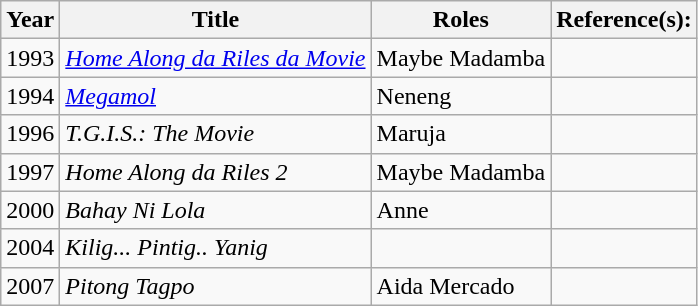<table Class="wikitable plainrowheaders sortable ">
<tr>
<th Scope="col">Year</th>
<th Scope="col">Title</th>
<th Scope="col">Roles</th>
<th>Reference(s):</th>
</tr>
<tr>
<td>1993</td>
<td><em><a href='#'>Home Along da Riles da Movie</a></em></td>
<td>Maybe Madamba</td>
<td><br> 

</td>
</tr>
<tr>
<td>1994</td>
<td><em><a href='#'>Megamol</a></em></td>
<td>Neneng</td>
<td></td>
</tr>
<tr>
<td>1996</td>
<td><em>T.G.I.S.: The Movie</em></td>
<td>Maruja</td>
<td></td>
</tr>
<tr>
<td>1997</td>
<td><em>Home Along da Riles 2</em></td>
<td>Maybe Madamba</td>
<td></td>
</tr>
<tr>
<td>2000</td>
<td><em>Bahay Ni Lola</em></td>
<td>Anne</td>
<td></td>
</tr>
<tr>
<td>2004</td>
<td><em>Kilig... Pintig.. Yanig</em></td>
<td></td>
<td></td>
</tr>
<tr>
<td>2007</td>
<td><em>Pitong Tagpo</em></td>
<td>Aida Mercado</td>
<td></td>
</tr>
</table>
